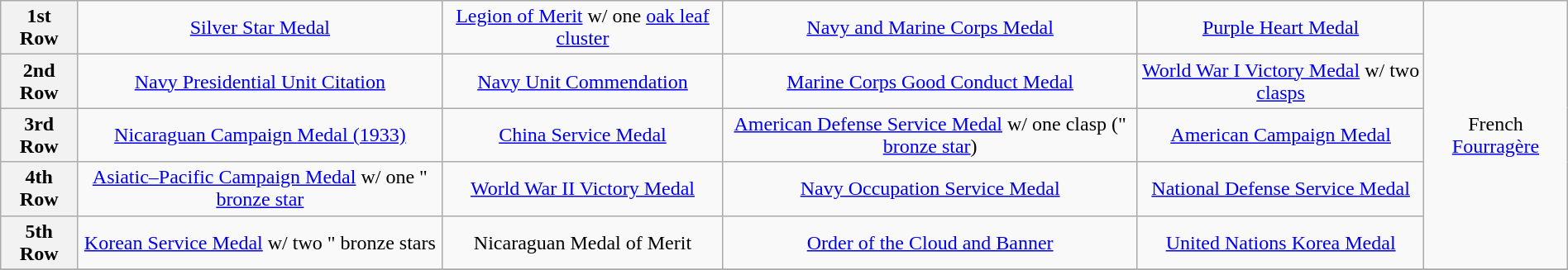<table class="wikitable" style="margin:1em auto; text-align:center;">
<tr>
<th>1st Row</th>
<td><a href='#'>Silver Star Medal</a></td>
<td><a href='#'>Legion of Merit</a> w/ one <a href='#'>oak leaf cluster</a></td>
<td><a href='#'>Navy and Marine Corps Medal</a></td>
<td><a href='#'>Purple Heart Medal</a></td>
<td rowspan="5">French <a href='#'>Fourragère</a></td>
</tr>
<tr>
<th>2nd Row</th>
<td><a href='#'>Navy Presidential Unit Citation</a></td>
<td><a href='#'>Navy Unit Commendation</a></td>
<td><a href='#'>Marine Corps Good Conduct Medal</a></td>
<td><a href='#'>World War I Victory Medal</a> w/ two <a href='#'>clasps</a></td>
</tr>
<tr>
<th>3rd Row</th>
<td><a href='#'>Nicaraguan Campaign Medal (1933)</a></td>
<td><a href='#'>China Service Medal</a></td>
<td><a href='#'>American Defense Service Medal</a> w/ one clasp (" <a href='#'>bronze star</a>)</td>
<td><a href='#'>American Campaign Medal</a></td>
</tr>
<tr>
<th>4th Row</th>
<td><a href='#'>Asiatic–Pacific Campaign Medal</a> w/ one " <a href='#'>bronze star</a></td>
<td><a href='#'>World War II Victory Medal</a></td>
<td><a href='#'>Navy Occupation Service Medal</a></td>
<td><a href='#'>National Defense Service Medal</a></td>
</tr>
<tr>
<th>5th Row</th>
<td><a href='#'>Korean Service Medal</a> w/ two " bronze stars</td>
<td>Nicaraguan Medal of Merit</td>
<td><a href='#'>Order of the Cloud and Banner</a></td>
<td><a href='#'>United Nations Korea Medal</a></td>
</tr>
<tr>
</tr>
</table>
